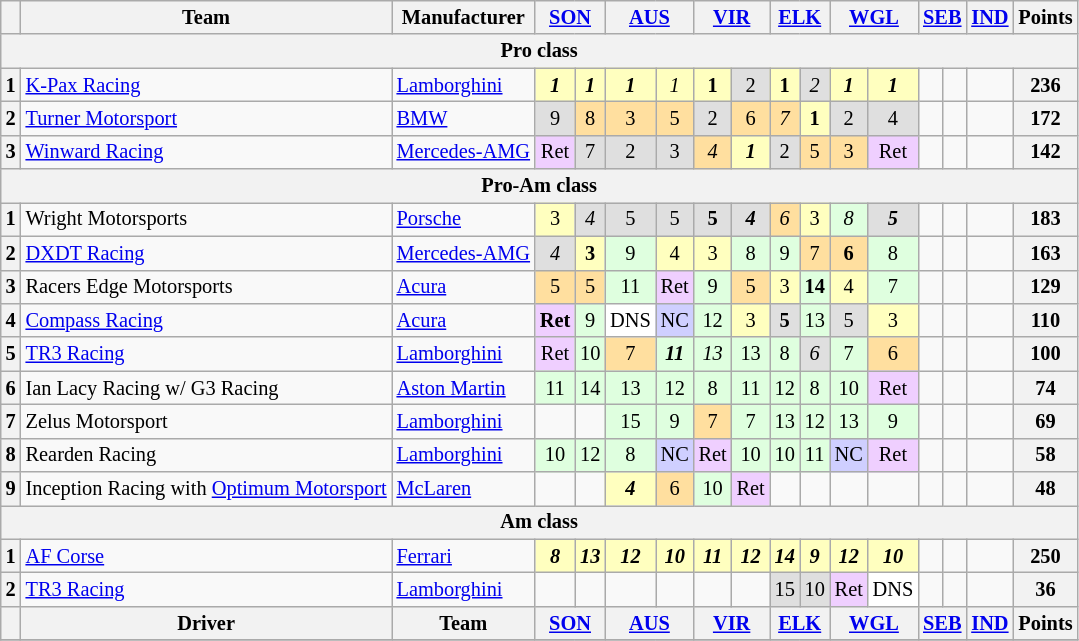<table class="wikitable" style="font-size: 85%; text-align:center;">
<tr>
<th></th>
<th>Team</th>
<th>Manufacturer</th>
<th colspan=2><a href='#'>SON</a></th>
<th colspan=2><a href='#'>AUS</a></th>
<th colspan=2><a href='#'>VIR</a></th>
<th colspan=2><a href='#'>ELK</a></th>
<th colspan=2><a href='#'>WGL</a></th>
<th colspan=2><a href='#'>SEB</a></th>
<th><a href='#'>IND</a></th>
<th>Points</th>
</tr>
<tr>
<th colspan=17>Pro class</th>
</tr>
<tr>
<th>1</th>
<td align=left> <a href='#'>K-Pax Racing</a></td>
<td align=left> <a href='#'>Lamborghini</a></td>
<td style="background:#FFFFBF;"><strong><em>1</em></strong></td>
<td style="background:#FFFFBF;"><strong><em>1</em></strong></td>
<td style="background:#FFFFBF;"><strong><em>1</em></strong></td>
<td style="background:#FFFFBF;"><em>1</em></td>
<td style="background:#FFFFBF;"><strong>1</strong></td>
<td style="background:#DFDFDF;">2</td>
<td style="background:#FFFFBF;"><strong>1</strong></td>
<td style="background:#DFDFDF;"><em>2</em></td>
<td style="background:#FFFFBF;"><strong><em>1</em></strong></td>
<td style="background:#FFFFBF;"><strong><em>1</em></strong></td>
<td></td>
<td></td>
<td></td>
<th>236</th>
</tr>
<tr>
<th>2</th>
<td align=left> <a href='#'>Turner Motorsport</a></td>
<td align=left> <a href='#'>BMW</a></td>
<td style="background:#DFDFDF;">9</td>
<td style="background:#FFDF9F;">8</td>
<td style="background:#FFDF9F;">3</td>
<td style="background:#FFDF9F;">5</td>
<td style="background:#DFDFDF;">2</td>
<td style="background:#FFDF9F;">6</td>
<td style="background:#FFDF9F;"><em>7</em></td>
<td style="background:#FFFFBF;"><strong>1</strong></td>
<td style="background:#DFDFDF;">2</td>
<td style="background:#DFDFDF;">4</td>
<td></td>
<td></td>
<td></td>
<th>172</th>
</tr>
<tr>
<th>3</th>
<td align=left> <a href='#'>Winward Racing</a></td>
<td align=left> <a href='#'>Mercedes-AMG</a></td>
<td style="background:#EFCFFF;">Ret</td>
<td style="background:#DFDFDF;">7</td>
<td style="background:#DFDFDF;">2</td>
<td style="background:#DFDFDF;">3</td>
<td style="background:#FFDF9F;"><em>4</em></td>
<td style="background:#FFFFBF;"><strong><em>1</em></strong></td>
<td style="background:#DFDFDF;">2</td>
<td style="background:#FFDF9F;">5</td>
<td style="background:#FFDF9F;">3</td>
<td style="background:#EFCFFF;">Ret</td>
<td></td>
<td></td>
<td></td>
<th>142</th>
</tr>
<tr>
<th colspan=17>Pro-Am class</th>
</tr>
<tr>
<th>1</th>
<td align=left> Wright Motorsports</td>
<td align=left> <a href='#'>Porsche</a></td>
<td style="background:#FFFFBF;">3</td>
<td style="background:#DFDFDF;"><em>4</em></td>
<td style="background:#DFDFDF;">5</td>
<td style="background:#DFDFDF;">5</td>
<td style="background:#DFDFDF;"><strong>5</strong></td>
<td style="background:#DFDFDF;"><strong><em>4</em></strong></td>
<td style="background:#FFDF9F;"><em>6</em></td>
<td style="background:#FFFFBF;">3</td>
<td style="background:#DFFFDF;"><em>8</em></td>
<td style="background:#DFDFDF;"><strong><em>5</em></strong></td>
<td></td>
<td></td>
<td></td>
<th>183</th>
</tr>
<tr>
<th>2</th>
<td align=left> <a href='#'>DXDT Racing</a></td>
<td align=left> <a href='#'>Mercedes-AMG</a></td>
<td style="background:#DFDFDF;"><em>4</em></td>
<td style="background:#FFFFBF;"><strong>3</strong></td>
<td style="background:#DFFFDF;">9</td>
<td style="background:#FFFFBF;">4</td>
<td style="background:#FFFFBF;">3</td>
<td style="background:#DFFFDF;">8</td>
<td style="background:#DFFFDF;">9</td>
<td style="background:#FFDF9F;">7</td>
<td style="background:#FFDF9F;"><strong>6</strong></td>
<td style="background:#DFFFDF;">8</td>
<td></td>
<td></td>
<td></td>
<th>163</th>
</tr>
<tr>
<th>3</th>
<td align=left> Racers Edge Motorsports</td>
<td align=left> <a href='#'>Acura</a></td>
<td style="background:#FFDF9F;">5</td>
<td style="background:#FFDF9F;">5</td>
<td style="background:#DFFFDF;">11</td>
<td style="background:#EFCFFF;">Ret</td>
<td style="background:#DFFFDF;">9</td>
<td style="background:#FFDF9F;">5</td>
<td style="background:#FFFFBF;">3</td>
<td style="background:#DFFFDF;"><strong>14</strong></td>
<td style="background:#FFFFBF;">4</td>
<td style="background:#DFFFDF;">7</td>
<td></td>
<td></td>
<td></td>
<th>129</th>
</tr>
<tr>
<th>4</th>
<td align=left> <a href='#'>Compass Racing</a></td>
<td align=left> <a href='#'>Acura</a></td>
<td style="background:#EFCFFF;"><strong>Ret</strong></td>
<td style="background:#DFFFDF;">9</td>
<td style="background:#FFFFFF;">DNS</td>
<td style="background:#CFCFFF;">NC</td>
<td style="background:#DFFFDF;">12</td>
<td style="background:#FFFFBF;">3</td>
<td style="background:#DFDFDF;"><strong>5</strong></td>
<td style="background:#DFFFDF;">13</td>
<td style="background:#DFDFDF;">5</td>
<td style="background:#FFFFBF;">3</td>
<td></td>
<td></td>
<td></td>
<th>110</th>
</tr>
<tr>
<th>5</th>
<td align=left> <a href='#'>TR3 Racing</a></td>
<td align=left> <a href='#'>Lamborghini</a></td>
<td style="background:#EFCFFF;">Ret</td>
<td style="background:#DFFFDF;">10</td>
<td style="background:#FFDF9F;">7</td>
<td style="background:#DFFFDF;"><strong><em>11</em></strong></td>
<td style="background:#DFFFDF;"><em>13</em></td>
<td style="background:#DFFFDF;">13</td>
<td style="background:#DFFFDF;">8</td>
<td style="background:#DFDFDF;"><em>6</em></td>
<td style="background:#DFFFDF;">7</td>
<td style="background:#FFDF9F;">6</td>
<td></td>
<td></td>
<td></td>
<th>100</th>
</tr>
<tr>
<th>6</th>
<td align=left> Ian Lacy Racing w/ G3 Racing</td>
<td align=left> <a href='#'>Aston Martin</a></td>
<td style="background:#DFFFDF;">11</td>
<td style="background:#DFFFDF;">14</td>
<td style="background:#DFFFDF;">13</td>
<td style="background:#DFFFDF;">12</td>
<td style="background:#DFFFDF;">8</td>
<td style="background:#DFFFDF;">11</td>
<td style="background:#DFFFDF;">12</td>
<td style="background:#DFFFDF;">8</td>
<td style="background:#DFFFDF;">10</td>
<td style="background:#EFCFFF;">Ret</td>
<td></td>
<td></td>
<td></td>
<th>74</th>
</tr>
<tr>
<th>7</th>
<td align=left> Zelus Motorsport</td>
<td align=left> <a href='#'>Lamborghini</a></td>
<td></td>
<td></td>
<td style="background:#DFFFDF;">15</td>
<td style="background:#DFFFDF;">9</td>
<td style="background:#FFDF9F;">7</td>
<td style="background:#DFFFDF;">7</td>
<td style="background:#DFFFDF;">13</td>
<td style="background:#DFFFDF;">12</td>
<td style="background:#DFFFDF;">13</td>
<td style="background:#DFFFDF;">9</td>
<td></td>
<td></td>
<td></td>
<th>69</th>
</tr>
<tr>
<th>8</th>
<td align=left> Rearden Racing</td>
<td align=left> <a href='#'>Lamborghini</a></td>
<td style="background:#DFFFDF;">10</td>
<td style="background:#DFFFDF;">12</td>
<td style="background:#DFFFDF;">8</td>
<td style="background:#CFCFFF;">NC</td>
<td style="background:#EFCFFF;">Ret</td>
<td style="background:#DFFFDF;">10</td>
<td style="background:#DFFFDF;">10</td>
<td style="background:#DFFFDF;">11</td>
<td style="background:#CFCFFF;">NC</td>
<td style="background:#EFCFFF;">Ret</td>
<td></td>
<td></td>
<td></td>
<th>58</th>
</tr>
<tr>
<th>9</th>
<td align=left> Inception Racing with <a href='#'>Optimum Motorsport</a></td>
<td align=left> <a href='#'>McLaren</a></td>
<td></td>
<td></td>
<td style="background:#FFFFBF;"><strong><em>4</em></strong></td>
<td style="background:#FFDF9F;">6</td>
<td style="background:#DFFFDF;">10</td>
<td style="background:#EFCFFF;">Ret</td>
<td></td>
<td></td>
<td></td>
<td></td>
<td></td>
<td></td>
<td></td>
<th>48</th>
</tr>
<tr>
<th colspan=17>Am class</th>
</tr>
<tr>
<th>1</th>
<td align=left> <a href='#'>AF Corse</a></td>
<td align=left> <a href='#'>Ferrari</a></td>
<td style="background:#FFFFBF;"><strong><em>8</em></strong></td>
<td style="background:#FFFFBF;"><strong><em>13</em></strong></td>
<td style="background:#FFFFBF;"><strong><em>12</em></strong></td>
<td style="background:#FFFFBF;"><strong><em>10</em></strong></td>
<td style="background:#FFFFBF;"><strong><em>11</em></strong></td>
<td style="background:#FFFFBF;"><strong><em>12</em></strong></td>
<td style="background:#FFFFBF;"><strong><em>14</em></strong></td>
<td style="background:#FFFFBF;"><strong><em>9</em></strong></td>
<td style="background:#FFFFBF;"><strong><em>12</em></strong></td>
<td style="background:#FFFFBF;"><strong><em>10</em></strong></td>
<td></td>
<td></td>
<td></td>
<th>250</th>
</tr>
<tr>
<th>2</th>
<td align=left> <a href='#'>TR3 Racing</a></td>
<td align=left> <a href='#'>Lamborghini</a></td>
<td></td>
<td></td>
<td></td>
<td></td>
<td></td>
<td></td>
<td style="background:#DFDFDF;">15</td>
<td style="background:#DFDFDF;">10</td>
<td style="background:#EFCFFF;">Ret</td>
<td style="background:#FFFFFF;">DNS</td>
<td></td>
<td></td>
<td></td>
<th>36</th>
</tr>
<tr>
<th></th>
<th>Driver</th>
<th>Team</th>
<th colspan=2><a href='#'>SON</a></th>
<th colspan=2><a href='#'>AUS</a></th>
<th colspan=2><a href='#'>VIR</a></th>
<th colspan=2><a href='#'>ELK</a></th>
<th colspan=2><a href='#'>WGL</a></th>
<th colspan=2><a href='#'>SEB</a></th>
<th><a href='#'>IND</a></th>
<th>Points</th>
</tr>
<tr>
</tr>
</table>
